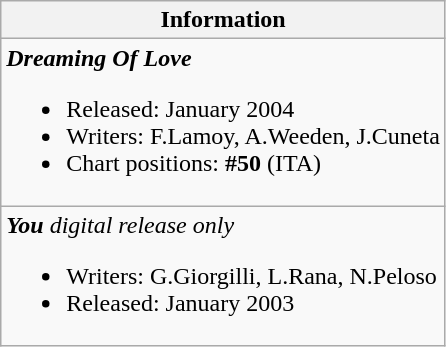<table class="wikitable">
<tr>
<th align="left">Information</th>
</tr>
<tr>
<td align="left"><strong><em>Dreaming Of Love</em></strong><br><ul><li>Released: January 2004</li><li>Writers: F.Lamoy, A.Weeden, J.Cuneta</li><li>Chart positions: <strong>#50</strong> (ITA)</li></ul></td>
</tr>
<tr>
<td align="left"><strong><em>You</em></strong> <em>digital release only</em><br><ul><li>Writers: G.Giorgilli, L.Rana, N.Peloso</li><li>Released: January 2003</li></ul></td>
</tr>
</table>
